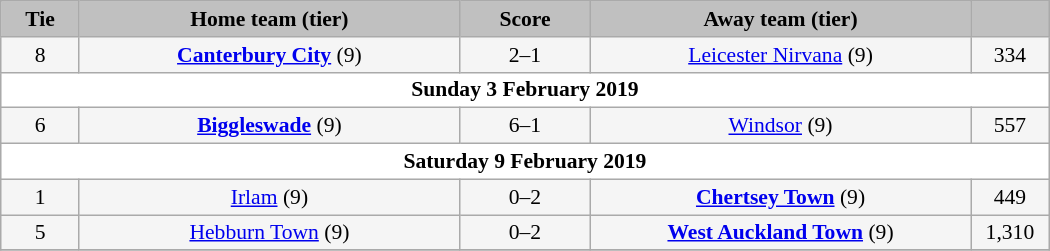<table class="wikitable" style="width: 700px; background:WhiteSmoke; text-align:center; font-size:90%">
<tr>
<td scope="col" style="width:  7.50%; background:silver;"><strong>Tie</strong></td>
<td scope="col" style="width: 36.25%; background:silver;"><strong>Home team (tier)</strong></td>
<td scope="col" style="width: 12.50%; background:silver;"><strong>Score</strong></td>
<td scope="col" style="width: 36.25%; background:silver;"><strong>Away team (tier)</strong></td>
<td scope="col" style="width:  7.50%; background:silver;"><strong></strong></td>
</tr>
<tr>
<td>8</td>
<td><strong><a href='#'>Canterbury City</a></strong> (9)</td>
<td>2–1</td>
<td><a href='#'>Leicester Nirvana</a> (9)</td>
<td>334</td>
</tr>
<tr>
<td colspan="5" style= background:White><strong>Sunday 3 February 2019</strong></td>
</tr>
<tr>
<td>6</td>
<td><strong><a href='#'>Biggleswade</a></strong> (9)</td>
<td>6–1</td>
<td><a href='#'>Windsor</a> (9)</td>
<td>557</td>
</tr>
<tr>
<td colspan="5" style= background:White><strong>Saturday 9 February 2019</strong></td>
</tr>
<tr>
<td>1</td>
<td><a href='#'>Irlam</a> (9)</td>
<td>0–2</td>
<td><strong><a href='#'>Chertsey Town</a></strong> (9)</td>
<td>449</td>
</tr>
<tr>
<td>5</td>
<td><a href='#'>Hebburn Town</a> (9)</td>
<td>0–2</td>
<td><strong><a href='#'>West Auckland Town</a></strong> (9)</td>
<td>1,310</td>
</tr>
<tr>
</tr>
</table>
